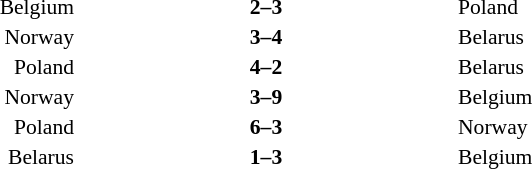<table width=100% cellspacing=1>
<tr>
<th width=40%></th>
<th width=20%></th>
<th width=40%></th>
</tr>
<tr style=font-size:90%>
<td align=right>Belgium</td>
<td align=center><strong>2–3</strong></td>
<td>Poland</td>
</tr>
<tr style=font-size:90%>
<td align=right>Norway</td>
<td align=center><strong>3–4</strong></td>
<td>Belarus</td>
</tr>
<tr style=font-size:90%>
<td align=right>Poland</td>
<td align=center><strong>4–2</strong></td>
<td>Belarus</td>
</tr>
<tr style=font-size:90%>
<td align=right>Norway</td>
<td align=center><strong>3–9</strong></td>
<td>Belgium</td>
</tr>
<tr style=font-size:90%>
<td align=right>Poland</td>
<td align=center><strong>6–3</strong></td>
<td>Norway</td>
</tr>
<tr style=font-size:90%>
<td align=right>Belarus</td>
<td align=center><strong>1–3</strong></td>
<td>Belgium</td>
</tr>
</table>
